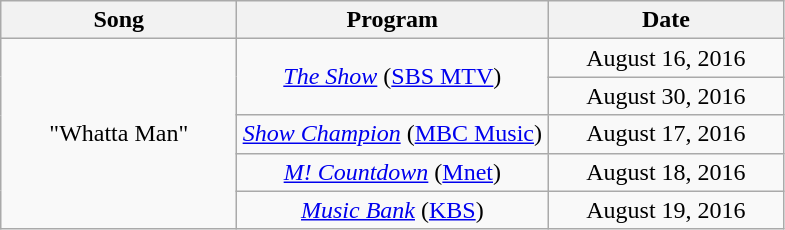<table class="wikitable" style="text-align:center">
<tr>
<th style="width:150px;">Song</th>
<th style="width:200px;">Program</th>
<th style="width:150px;">Date</th>
</tr>
<tr>
<td rowspan="5">"Whatta Man"</td>
<td rowspan="2"><em><a href='#'>The Show</a></em> (<a href='#'>SBS MTV</a>)</td>
<td>August 16, 2016</td>
</tr>
<tr>
<td>August 30, 2016</td>
</tr>
<tr>
<td><em><a href='#'>Show Champion</a></em> (<a href='#'>MBC Music</a>)</td>
<td>August 17, 2016</td>
</tr>
<tr>
<td><em><a href='#'>M! Countdown</a></em> (<a href='#'>Mnet</a>)</td>
<td>August 18, 2016</td>
</tr>
<tr>
<td><em><a href='#'>Music Bank</a></em> (<a href='#'>KBS</a>)</td>
<td>August 19, 2016</td>
</tr>
</table>
